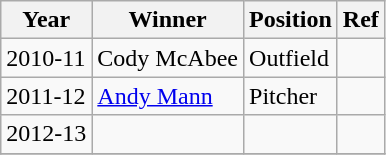<table class="wikitable sortable">
<tr>
<th>Year</th>
<th>Winner</th>
<th>Position</th>
<th class=unsortable>Ref</th>
</tr>
<tr>
<td>2010-11</td>
<td>Cody McAbee</td>
<td>Outfield</td>
<td></td>
</tr>
<tr>
<td>2011-12</td>
<td><a href='#'>Andy Mann</a></td>
<td>Pitcher</td>
<td></td>
</tr>
<tr>
<td>2012-13</td>
<td></td>
<td></td>
<td></td>
</tr>
<tr>
</tr>
</table>
